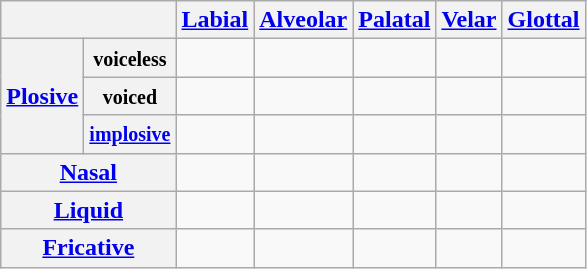<table class="wikitable">
<tr>
<th colspan="2"></th>
<th><a href='#'>Labial</a></th>
<th><a href='#'>Alveolar</a></th>
<th><a href='#'>Palatal</a></th>
<th><a href='#'>Velar</a></th>
<th><a href='#'>Glottal</a></th>
</tr>
<tr>
<th rowspan="3"><a href='#'>Plosive</a></th>
<th><small>voiceless</small></th>
<td></td>
<td></td>
<td></td>
<td></td>
<td></td>
</tr>
<tr>
<th><small>voiced</small></th>
<td></td>
<td></td>
<td></td>
<td></td>
<td></td>
</tr>
<tr>
<th><a href='#'><small>implosive</small></a></th>
<td></td>
<td></td>
<td></td>
<td></td>
<td></td>
</tr>
<tr>
<th colspan="2"><a href='#'>Nasal</a></th>
<td></td>
<td></td>
<td></td>
<td></td>
<td></td>
</tr>
<tr>
<th colspan="2"><a href='#'>Liquid</a></th>
<td></td>
<td></td>
<td></td>
<td></td>
<td></td>
</tr>
<tr>
<th colspan="2"><a href='#'>Fricative</a></th>
<td></td>
<td></td>
<td></td>
<td></td>
<td></td>
</tr>
</table>
